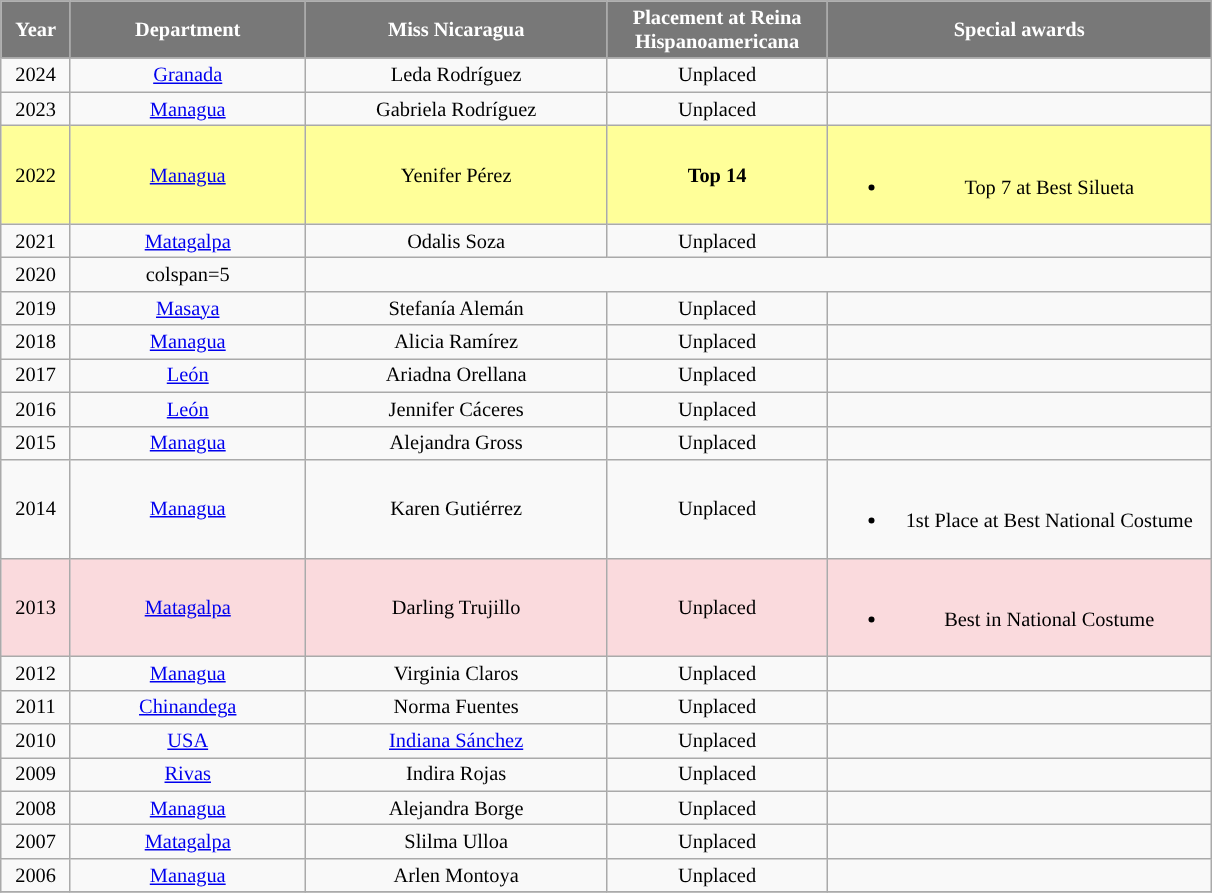<table class="wikitable " style="font-size: 85%; text-align:center">
<tr>
<th width="40" style="background-color:#787878;color:#FFFFFF;">Year</th>
<th width="150" style="background-color:#787878;color:#FFFFFF;">Department</th>
<th width="195" style="background-color:#787878;color:#FFFFFF;">Miss Nicaragua</th>
<th width="140" style="background-color:#787878;color:#FFFFFF;">Placement at Reina Hispanoamericana</th>
<th width="250" style="background-color:#787878;color:#FFFFFF;">Special awards</th>
</tr>
<tr>
<td>2024</td>
<td><a href='#'>Granada</a></td>
<td>Leda Rodríguez</td>
<td>Unplaced</td>
<td></td>
</tr>
<tr>
<td>2023</td>
<td><a href='#'>Managua</a></td>
<td>Gabriela Rodríguez</td>
<td>Unplaced</td>
<td></td>
</tr>
<tr style="background-color:#FFFF99">
<td>2022</td>
<td><a href='#'>Managua</a></td>
<td>Yenifer Pérez</td>
<td><strong>Top 14</strong></td>
<td><br><ul><li>Top 7 at Best Silueta</li></ul></td>
</tr>
<tr>
<td>2021</td>
<td><a href='#'>Matagalpa</a></td>
<td>Odalis Soza</td>
<td>Unplaced</td>
<td></td>
</tr>
<tr>
<td>2020</td>
<td>colspan=5 </td>
</tr>
<tr>
<td>2019</td>
<td><a href='#'>Masaya</a></td>
<td>Stefanía Alemán</td>
<td>Unplaced</td>
<td></td>
</tr>
<tr>
<td>2018</td>
<td><a href='#'>Managua</a></td>
<td>Alicia Ramírez</td>
<td>Unplaced</td>
<td></td>
</tr>
<tr>
<td>2017</td>
<td><a href='#'>León</a></td>
<td>Ariadna Orellana</td>
<td>Unplaced</td>
<td></td>
</tr>
<tr>
<td>2016</td>
<td><a href='#'>León</a></td>
<td>Jennifer Cáceres</td>
<td>Unplaced</td>
<td></td>
</tr>
<tr>
<td>2015</td>
<td><a href='#'>Managua</a></td>
<td>Alejandra Gross</td>
<td>Unplaced</td>
<td></td>
</tr>
<tr>
<td>2014</td>
<td><a href='#'>Managua</a></td>
<td>Karen Gutiérrez</td>
<td>Unplaced</td>
<td><br><ul><li>1st Place at Best National Costume</li></ul></td>
</tr>
<tr style="background-color:#FADADD">
<td>2013</td>
<td><a href='#'>Matagalpa</a></td>
<td>Darling Trujillo</td>
<td>Unplaced</td>
<td><br><ul><li>Best in National Costume</li></ul></td>
</tr>
<tr>
<td>2012</td>
<td><a href='#'>Managua</a></td>
<td>Virginia Claros</td>
<td>Unplaced</td>
<td></td>
</tr>
<tr>
<td>2011</td>
<td><a href='#'>Chinandega</a></td>
<td>Norma Fuentes</td>
<td>Unplaced</td>
<td></td>
</tr>
<tr>
<td>2010</td>
<td><a href='#'>USA</a></td>
<td><a href='#'>Indiana Sánchez</a></td>
<td>Unplaced</td>
<td></td>
</tr>
<tr>
<td>2009</td>
<td><a href='#'>Rivas</a></td>
<td>Indira Rojas</td>
<td>Unplaced</td>
<td></td>
</tr>
<tr>
<td>2008</td>
<td><a href='#'>Managua</a></td>
<td>Alejandra Borge</td>
<td>Unplaced</td>
<td></td>
</tr>
<tr>
<td>2007</td>
<td><a href='#'>Matagalpa</a></td>
<td>Slilma Ulloa</td>
<td>Unplaced</td>
<td></td>
</tr>
<tr>
<td>2006</td>
<td><a href='#'>Managua</a></td>
<td>Arlen Montoya</td>
<td>Unplaced</td>
<td></td>
</tr>
<tr>
</tr>
</table>
